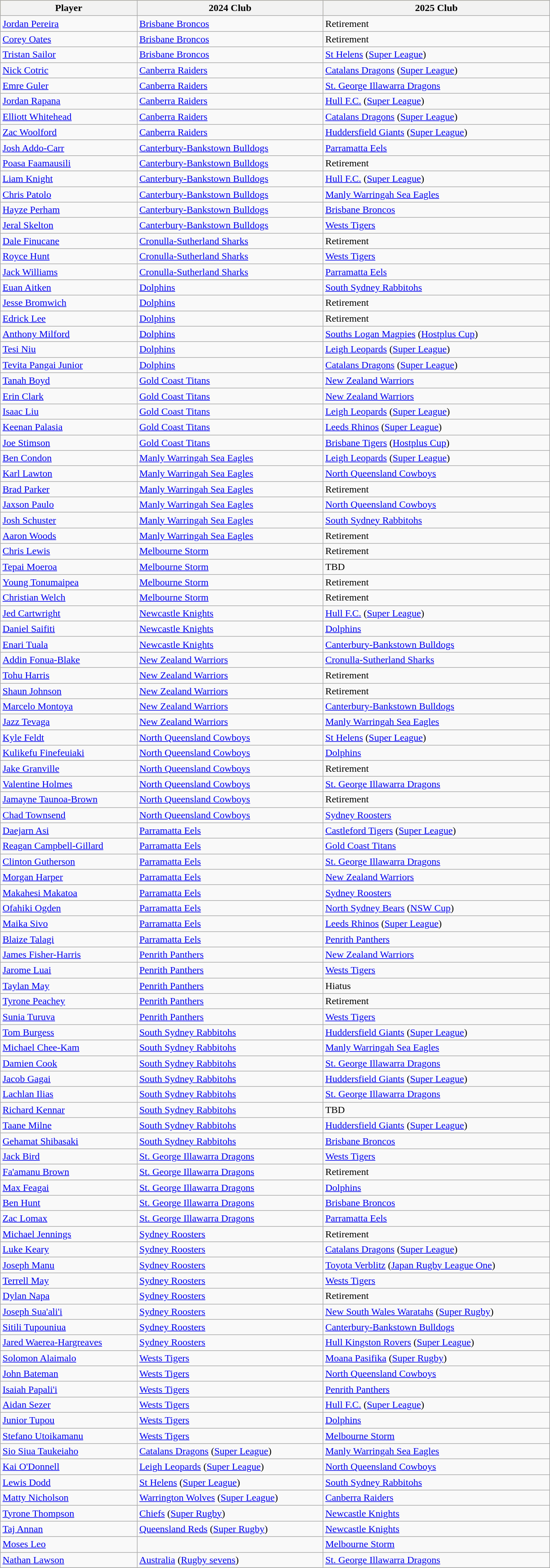<table class="wikitable sortable" style="width:900px;">
<tr bgcolor=#bdb76b>
<th>Player</th>
<th>2024 Club</th>
<th>2025 Club</th>
</tr>
<tr>
<td><a href='#'>Jordan Pereira</a></td>
<td><a href='#'>Brisbane Broncos</a></td>
<td>Retirement</td>
</tr>
<tr>
<td><a href='#'>Corey Oates</a></td>
<td><a href='#'>Brisbane Broncos</a></td>
<td>Retirement</td>
</tr>
<tr>
<td><a href='#'>Tristan Sailor</a></td>
<td><a href='#'>Brisbane Broncos</a></td>
<td><a href='#'>St Helens</a> (<a href='#'>Super League</a>)</td>
</tr>
<tr>
<td><a href='#'>Nick Cotric</a></td>
<td><a href='#'>Canberra Raiders</a></td>
<td><a href='#'>Catalans Dragons</a> (<a href='#'>Super League</a>)</td>
</tr>
<tr>
<td><a href='#'>Emre Guler</a></td>
<td><a href='#'>Canberra Raiders</a></td>
<td><a href='#'>St. George Illawarra Dragons</a></td>
</tr>
<tr>
<td><a href='#'>Jordan Rapana</a></td>
<td><a href='#'>Canberra Raiders</a></td>
<td><a href='#'>Hull F.C.</a> (<a href='#'>Super League</a>)</td>
</tr>
<tr>
<td><a href='#'>Elliott Whitehead</a></td>
<td><a href='#'>Canberra Raiders</a></td>
<td><a href='#'>Catalans Dragons</a> (<a href='#'>Super League</a>)</td>
</tr>
<tr>
<td><a href='#'>Zac Woolford</a></td>
<td><a href='#'>Canberra Raiders</a></td>
<td><a href='#'>Huddersfield Giants</a> (<a href='#'>Super League</a>)</td>
</tr>
<tr>
<td><a href='#'>Josh Addo-Carr</a></td>
<td><a href='#'>Canterbury-Bankstown Bulldogs</a></td>
<td><a href='#'>Parramatta Eels</a></td>
</tr>
<tr>
<td><a href='#'>Poasa Faamausili</a></td>
<td><a href='#'>Canterbury-Bankstown Bulldogs</a></td>
<td>Retirement</td>
</tr>
<tr>
<td><a href='#'>Liam Knight</a></td>
<td><a href='#'>Canterbury-Bankstown Bulldogs</a></td>
<td><a href='#'>Hull F.C.</a> (<a href='#'>Super League</a>)</td>
</tr>
<tr>
<td><a href='#'>Chris Patolo</a></td>
<td><a href='#'>Canterbury-Bankstown Bulldogs</a></td>
<td><a href='#'>Manly Warringah Sea Eagles</a></td>
</tr>
<tr>
<td><a href='#'>Hayze Perham</a></td>
<td><a href='#'>Canterbury-Bankstown Bulldogs</a></td>
<td><a href='#'>Brisbane Broncos</a></td>
</tr>
<tr>
<td><a href='#'>Jeral Skelton</a></td>
<td><a href='#'>Canterbury-Bankstown Bulldogs</a></td>
<td><a href='#'>Wests Tigers</a></td>
</tr>
<tr>
<td><a href='#'>Dale Finucane</a></td>
<td><a href='#'>Cronulla-Sutherland Sharks</a></td>
<td>Retirement</td>
</tr>
<tr>
<td><a href='#'>Royce Hunt</a></td>
<td><a href='#'>Cronulla-Sutherland Sharks</a></td>
<td><a href='#'>Wests Tigers</a></td>
</tr>
<tr>
<td><a href='#'>Jack Williams</a></td>
<td><a href='#'>Cronulla-Sutherland Sharks</a></td>
<td><a href='#'>Parramatta Eels</a></td>
</tr>
<tr>
<td><a href='#'>Euan Aitken</a></td>
<td><a href='#'>Dolphins</a></td>
<td><a href='#'>South Sydney Rabbitohs</a></td>
</tr>
<tr>
<td><a href='#'>Jesse Bromwich</a></td>
<td><a href='#'>Dolphins</a></td>
<td>Retirement</td>
</tr>
<tr>
<td><a href='#'>Edrick Lee</a></td>
<td><a href='#'>Dolphins</a></td>
<td>Retirement</td>
</tr>
<tr>
<td><a href='#'>Anthony Milford</a></td>
<td><a href='#'>Dolphins</a></td>
<td><a href='#'>Souths Logan Magpies</a> (<a href='#'>Hostplus Cup</a>)</td>
</tr>
<tr>
<td><a href='#'>Tesi Niu</a></td>
<td><a href='#'>Dolphins</a></td>
<td><a href='#'>Leigh Leopards</a> (<a href='#'>Super League</a>)</td>
</tr>
<tr>
<td><a href='#'>Tevita Pangai Junior</a></td>
<td><a href='#'>Dolphins</a></td>
<td><a href='#'>Catalans Dragons</a> (<a href='#'>Super League</a>)</td>
</tr>
<tr>
<td><a href='#'>Tanah Boyd</a></td>
<td><a href='#'>Gold Coast Titans</a></td>
<td><a href='#'>New Zealand Warriors</a></td>
</tr>
<tr>
<td><a href='#'>Erin Clark</a></td>
<td><a href='#'>Gold Coast Titans</a></td>
<td><a href='#'>New Zealand Warriors</a></td>
</tr>
<tr>
<td><a href='#'>Isaac Liu</a></td>
<td><a href='#'>Gold Coast Titans</a></td>
<td><a href='#'>Leigh Leopards</a> (<a href='#'>Super League</a>)</td>
</tr>
<tr>
<td><a href='#'>Keenan Palasia</a></td>
<td><a href='#'>Gold Coast Titans</a></td>
<td><a href='#'>Leeds Rhinos</a> (<a href='#'>Super League</a>)</td>
</tr>
<tr>
<td><a href='#'>Joe Stimson</a></td>
<td><a href='#'>Gold Coast Titans</a></td>
<td><a href='#'>Brisbane Tigers</a> (<a href='#'>Hostplus Cup</a>)</td>
</tr>
<tr>
<td><a href='#'>Ben Condon</a></td>
<td><a href='#'>Manly Warringah Sea Eagles</a></td>
<td><a href='#'>Leigh Leopards</a> (<a href='#'>Super League</a>)</td>
</tr>
<tr>
<td><a href='#'>Karl Lawton</a></td>
<td><a href='#'>Manly Warringah Sea Eagles</a></td>
<td><a href='#'>North Queensland Cowboys</a></td>
</tr>
<tr>
<td><a href='#'>Brad Parker</a></td>
<td><a href='#'>Manly Warringah Sea Eagles</a></td>
<td>Retirement</td>
</tr>
<tr>
<td><a href='#'>Jaxson Paulo</a></td>
<td><a href='#'>Manly Warringah Sea Eagles</a></td>
<td><a href='#'>North Queensland Cowboys</a></td>
</tr>
<tr>
<td><a href='#'>Josh Schuster</a></td>
<td><a href='#'>Manly Warringah Sea Eagles</a></td>
<td><a href='#'>South Sydney Rabbitohs</a></td>
</tr>
<tr>
<td><a href='#'>Aaron Woods</a></td>
<td><a href='#'>Manly Warringah Sea Eagles</a></td>
<td>Retirement</td>
</tr>
<tr>
<td><a href='#'>Chris Lewis</a></td>
<td><a href='#'>Melbourne Storm</a></td>
<td>Retirement</td>
</tr>
<tr>
<td><a href='#'>Tepai Moeroa</a></td>
<td><a href='#'>Melbourne Storm</a></td>
<td>TBD</td>
</tr>
<tr>
<td><a href='#'>Young Tonumaipea</a></td>
<td><a href='#'>Melbourne Storm</a></td>
<td>Retirement</td>
</tr>
<tr>
<td><a href='#'>Christian Welch</a></td>
<td><a href='#'>Melbourne Storm</a></td>
<td>Retirement</td>
</tr>
<tr>
<td><a href='#'>Jed Cartwright</a></td>
<td><a href='#'>Newcastle Knights</a></td>
<td><a href='#'>Hull F.C.</a> (<a href='#'>Super League</a>)</td>
</tr>
<tr>
<td><a href='#'>Daniel Saifiti</a></td>
<td><a href='#'>Newcastle Knights</a></td>
<td><a href='#'>Dolphins</a></td>
</tr>
<tr>
<td><a href='#'>Enari Tuala</a></td>
<td><a href='#'>Newcastle Knights</a></td>
<td><a href='#'>Canterbury-Bankstown Bulldogs</a></td>
</tr>
<tr>
<td><a href='#'>Addin Fonua-Blake</a></td>
<td><a href='#'>New Zealand Warriors</a></td>
<td><a href='#'>Cronulla-Sutherland Sharks</a></td>
</tr>
<tr>
<td><a href='#'>Tohu Harris</a></td>
<td><a href='#'>New Zealand Warriors</a></td>
<td>Retirement</td>
</tr>
<tr>
<td><a href='#'>Shaun Johnson</a></td>
<td><a href='#'>New Zealand Warriors</a></td>
<td>Retirement</td>
</tr>
<tr>
<td><a href='#'>Marcelo Montoya</a></td>
<td><a href='#'>New Zealand Warriors</a></td>
<td><a href='#'>Canterbury-Bankstown Bulldogs</a></td>
</tr>
<tr>
<td><a href='#'>Jazz Tevaga</a></td>
<td><a href='#'>New Zealand Warriors</a></td>
<td><a href='#'>Manly Warringah Sea Eagles</a></td>
</tr>
<tr>
<td><a href='#'>Kyle Feldt</a></td>
<td><a href='#'>North Queensland Cowboys</a></td>
<td><a href='#'>St Helens</a> (<a href='#'>Super League</a>)</td>
</tr>
<tr>
<td><a href='#'>Kulikefu Finefeuiaki</a></td>
<td><a href='#'>North Queensland Cowboys</a></td>
<td><a href='#'>Dolphins</a></td>
</tr>
<tr>
<td><a href='#'>Jake Granville</a></td>
<td><a href='#'>North Queensland Cowboys</a></td>
<td>Retirement</td>
</tr>
<tr>
<td><a href='#'>Valentine Holmes</a></td>
<td><a href='#'>North Queensland Cowboys</a></td>
<td><a href='#'>St. George Illawarra Dragons</a></td>
</tr>
<tr>
<td><a href='#'>Jamayne Taunoa-Brown</a></td>
<td><a href='#'>North Queensland Cowboys</a></td>
<td>Retirement</td>
</tr>
<tr>
<td><a href='#'>Chad Townsend</a></td>
<td><a href='#'>North Queensland Cowboys</a></td>
<td><a href='#'>Sydney Roosters</a></td>
</tr>
<tr>
<td><a href='#'>Daejarn Asi</a></td>
<td><a href='#'>Parramatta Eels</a></td>
<td><a href='#'>Castleford Tigers</a> (<a href='#'>Super League</a>)</td>
</tr>
<tr>
<td><a href='#'>Reagan Campbell-Gillard</a></td>
<td><a href='#'>Parramatta Eels</a></td>
<td><a href='#'>Gold Coast Titans</a></td>
</tr>
<tr>
<td><a href='#'>Clinton Gutherson</a></td>
<td><a href='#'>Parramatta Eels</a></td>
<td><a href='#'>St. George Illawarra Dragons</a></td>
</tr>
<tr>
<td><a href='#'>Morgan Harper</a></td>
<td><a href='#'>Parramatta Eels</a></td>
<td><a href='#'>New Zealand Warriors</a></td>
</tr>
<tr>
<td><a href='#'>Makahesi Makatoa</a></td>
<td><a href='#'>Parramatta Eels</a></td>
<td><a href='#'>Sydney Roosters</a></td>
</tr>
<tr>
<td><a href='#'>Ofahiki Ogden</a></td>
<td><a href='#'>Parramatta Eels</a></td>
<td><a href='#'>North Sydney Bears</a> (<a href='#'>NSW Cup</a>)</td>
</tr>
<tr>
<td><a href='#'>Maika Sivo</a></td>
<td><a href='#'>Parramatta Eels</a></td>
<td><a href='#'>Leeds Rhinos</a> (<a href='#'>Super League</a>)</td>
</tr>
<tr>
<td><a href='#'>Blaize Talagi</a></td>
<td><a href='#'>Parramatta Eels</a></td>
<td><a href='#'>Penrith Panthers</a></td>
</tr>
<tr>
<td><a href='#'>James Fisher-Harris</a></td>
<td><a href='#'>Penrith Panthers</a></td>
<td><a href='#'>New Zealand Warriors</a></td>
</tr>
<tr>
<td><a href='#'>Jarome Luai</a></td>
<td><a href='#'>Penrith Panthers</a></td>
<td><a href='#'>Wests Tigers</a></td>
</tr>
<tr>
<td><a href='#'>Taylan May</a></td>
<td><a href='#'>Penrith Panthers</a></td>
<td>Hiatus</td>
</tr>
<tr>
<td><a href='#'>Tyrone Peachey</a></td>
<td><a href='#'>Penrith Panthers</a></td>
<td>Retirement</td>
</tr>
<tr>
<td><a href='#'>Sunia Turuva</a></td>
<td><a href='#'>Penrith Panthers</a></td>
<td><a href='#'>Wests Tigers</a></td>
</tr>
<tr>
<td><a href='#'>Tom Burgess</a></td>
<td><a href='#'>South Sydney Rabbitohs</a></td>
<td><a href='#'>Huddersfield Giants</a> (<a href='#'>Super League</a>)</td>
</tr>
<tr>
<td><a href='#'>Michael Chee-Kam</a></td>
<td><a href='#'>South Sydney Rabbitohs</a></td>
<td><a href='#'>Manly Warringah Sea Eagles</a></td>
</tr>
<tr>
<td><a href='#'>Damien Cook</a></td>
<td><a href='#'>South Sydney Rabbitohs</a></td>
<td><a href='#'>St. George Illawarra Dragons</a></td>
</tr>
<tr>
<td><a href='#'>Jacob Gagai</a></td>
<td><a href='#'>South Sydney Rabbitohs</a></td>
<td><a href='#'>Huddersfield Giants</a> (<a href='#'>Super League</a>)</td>
</tr>
<tr>
<td><a href='#'>Lachlan Ilias</a></td>
<td><a href='#'>South Sydney Rabbitohs</a></td>
<td><a href='#'>St. George Illawarra Dragons</a></td>
</tr>
<tr>
<td><a href='#'>Richard Kennar</a></td>
<td><a href='#'>South Sydney Rabbitohs</a></td>
<td>TBD</td>
</tr>
<tr>
<td><a href='#'>Taane Milne</a></td>
<td><a href='#'>South Sydney Rabbitohs</a></td>
<td><a href='#'>Huddersfield Giants</a> (<a href='#'>Super League</a>)</td>
</tr>
<tr>
<td><a href='#'>Gehamat Shibasaki</a></td>
<td><a href='#'>South Sydney Rabbitohs</a></td>
<td><a href='#'>Brisbane Broncos</a></td>
</tr>
<tr>
<td><a href='#'>Jack Bird</a></td>
<td><a href='#'>St. George Illawarra Dragons</a></td>
<td><a href='#'>Wests Tigers</a></td>
</tr>
<tr>
<td><a href='#'>Fa'amanu Brown</a></td>
<td><a href='#'>St. George Illawarra Dragons</a></td>
<td>Retirement</td>
</tr>
<tr>
<td><a href='#'>Max Feagai</a></td>
<td><a href='#'>St. George Illawarra Dragons</a></td>
<td><a href='#'>Dolphins</a></td>
</tr>
<tr>
<td><a href='#'>Ben Hunt</a></td>
<td><a href='#'>St. George Illawarra Dragons</a></td>
<td><a href='#'>Brisbane Broncos</a></td>
</tr>
<tr>
<td><a href='#'>Zac Lomax</a></td>
<td><a href='#'>St. George Illawarra Dragons</a></td>
<td><a href='#'>Parramatta Eels</a></td>
</tr>
<tr>
<td><a href='#'>Michael Jennings</a></td>
<td><a href='#'>Sydney Roosters</a></td>
<td>Retirement</td>
</tr>
<tr>
<td><a href='#'>Luke Keary</a></td>
<td><a href='#'>Sydney Roosters</a></td>
<td><a href='#'>Catalans Dragons</a> (<a href='#'>Super League</a>)</td>
</tr>
<tr>
<td><a href='#'>Joseph Manu</a></td>
<td><a href='#'>Sydney Roosters</a></td>
<td><a href='#'>Toyota Verblitz</a> (<a href='#'>Japan Rugby League One</a>)</td>
</tr>
<tr>
<td><a href='#'>Terrell May</a></td>
<td><a href='#'>Sydney Roosters</a></td>
<td><a href='#'>Wests Tigers</a></td>
</tr>
<tr>
<td><a href='#'>Dylan Napa</a></td>
<td><a href='#'>Sydney Roosters</a></td>
<td>Retirement</td>
</tr>
<tr>
<td><a href='#'>Joseph Sua'ali'i</a></td>
<td><a href='#'>Sydney Roosters</a></td>
<td><a href='#'>New South Wales Waratahs</a> (<a href='#'>Super Rugby</a>)</td>
</tr>
<tr>
<td><a href='#'>Sitili Tupouniua</a></td>
<td><a href='#'>Sydney Roosters</a></td>
<td><a href='#'>Canterbury-Bankstown Bulldogs</a></td>
</tr>
<tr>
<td><a href='#'>Jared Waerea-Hargreaves</a></td>
<td><a href='#'>Sydney Roosters</a></td>
<td><a href='#'>Hull Kingston Rovers</a> (<a href='#'>Super League</a>)</td>
</tr>
<tr>
<td><a href='#'>Solomon Alaimalo</a></td>
<td><a href='#'>Wests Tigers</a></td>
<td><a href='#'>Moana Pasifika</a> (<a href='#'>Super Rugby</a>)</td>
</tr>
<tr>
<td><a href='#'>John Bateman</a></td>
<td><a href='#'>Wests Tigers</a></td>
<td><a href='#'>North Queensland Cowboys</a></td>
</tr>
<tr>
<td><a href='#'>Isaiah Papali'i</a></td>
<td><a href='#'>Wests Tigers</a></td>
<td><a href='#'>Penrith Panthers</a></td>
</tr>
<tr>
<td><a href='#'>Aidan Sezer</a></td>
<td><a href='#'>Wests Tigers</a></td>
<td><a href='#'>Hull F.C.</a> (<a href='#'>Super League</a>)</td>
</tr>
<tr>
<td><a href='#'>Junior Tupou</a></td>
<td><a href='#'>Wests Tigers</a></td>
<td><a href='#'>Dolphins</a></td>
</tr>
<tr>
<td><a href='#'>Stefano Utoikamanu</a></td>
<td><a href='#'>Wests Tigers</a></td>
<td><a href='#'>Melbourne Storm</a></td>
</tr>
<tr>
<td><a href='#'>Sio Siua Taukeiaho</a></td>
<td><a href='#'>Catalans Dragons</a> (<a href='#'>Super League</a>)</td>
<td><a href='#'>Manly Warringah Sea Eagles</a></td>
</tr>
<tr>
<td><a href='#'>Kai O'Donnell</a></td>
<td><a href='#'>Leigh Leopards</a> (<a href='#'>Super League</a>)</td>
<td><a href='#'>North Queensland Cowboys</a></td>
</tr>
<tr>
<td><a href='#'>Lewis Dodd</a></td>
<td><a href='#'>St Helens</a> (<a href='#'>Super League</a>)</td>
<td><a href='#'>South Sydney Rabbitohs</a></td>
</tr>
<tr>
<td><a href='#'>Matty Nicholson</a></td>
<td><a href='#'>Warrington Wolves</a> (<a href='#'>Super League</a>)</td>
<td><a href='#'>Canberra Raiders</a></td>
</tr>
<tr>
<td><a href='#'>Tyrone Thompson</a></td>
<td><a href='#'>Chiefs</a> (<a href='#'>Super Rugby</a>)</td>
<td><a href='#'>Newcastle Knights</a></td>
</tr>
<tr>
<td><a href='#'>Taj Annan</a></td>
<td><a href='#'>Queensland Reds</a> (<a href='#'>Super Rugby</a>)</td>
<td><a href='#'>Newcastle Knights</a></td>
</tr>
<tr>
<td><a href='#'>Moses Leo</a></td>
<td></td>
<td><a href='#'>Melbourne Storm</a></td>
</tr>
<tr>
<td><a href='#'>Nathan Lawson</a></td>
<td><a href='#'>Australia</a> (<a href='#'>Rugby sevens</a>)</td>
<td><a href='#'>St. George Illawarra Dragons</a></td>
</tr>
<tr>
</tr>
</table>
